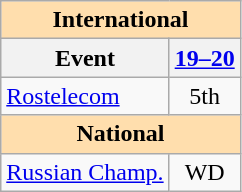<table class="wikitable" style="text-align:center">
<tr>
<th style="background-color: #ffdead; " colspan=2 align=center>International </th>
</tr>
<tr>
<th>Event</th>
<th><a href='#'>19–20</a></th>
</tr>
<tr>
<td align=left> <a href='#'>Rostelecom</a></td>
<td>5th</td>
</tr>
<tr>
<th style="background-color: #ffdead; " colspan=2 align=center>National</th>
</tr>
<tr>
<td align=left><a href='#'>Russian Champ.</a></td>
<td>WD</td>
</tr>
</table>
